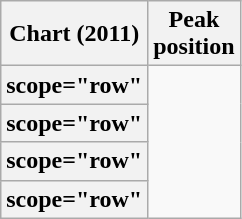<table class="wikitable sortable plainrowheaders" style="text-align:center;">
<tr>
<th scope="col">Chart (2011)</th>
<th scope="col">Peak<br>position</th>
</tr>
<tr>
<th>scope="row"</th>
</tr>
<tr>
<th>scope="row"</th>
</tr>
<tr>
<th>scope="row"</th>
</tr>
<tr>
<th>scope="row"</th>
</tr>
</table>
